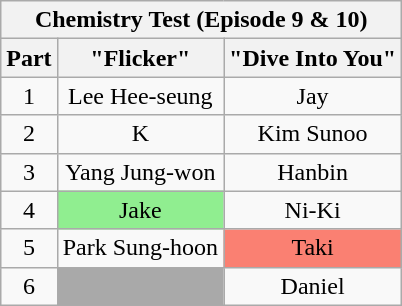<table class="wikitable" style="text-align:center">
<tr>
<th colspan="3">Chemistry Test (Episode 9 & 10)</th>
</tr>
<tr>
<th>Part</th>
<th>"Flicker"</th>
<th>"Dive Into You"</th>
</tr>
<tr>
<td>1</td>
<td>Lee Hee-seung</td>
<td>Jay</td>
</tr>
<tr>
<td>2</td>
<td>K</td>
<td>Kim Sunoo</td>
</tr>
<tr>
<td>3</td>
<td>Yang Jung-won</td>
<td>Hanbin</td>
</tr>
<tr>
<td>4</td>
<td style="background:#90EE90;”">Jake</td>
<td>Ni-Ki</td>
</tr>
<tr>
<td>5</td>
<td>Park Sung-hoon</td>
<td style="background:salmon;">Taki</td>
</tr>
<tr>
<td>6</td>
<td style="background:darkgray"></td>
<td>Daniel</td>
</tr>
</table>
